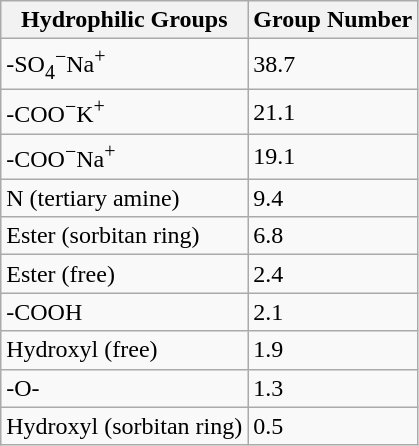<table class="wikitable">
<tr>
<th>Hydrophilic Groups</th>
<th>Group Number</th>
</tr>
<tr>
<td>-SO<sub>4</sub><sup>−</sup>Na<sup>+</sup></td>
<td>38.7</td>
</tr>
<tr>
<td>-COO<sup>−</sup>K<sup>+</sup></td>
<td>21.1</td>
</tr>
<tr>
<td>-COO<sup>−</sup>Na<sup>+</sup></td>
<td>19.1</td>
</tr>
<tr>
<td>N (tertiary amine)</td>
<td>9.4</td>
</tr>
<tr>
<td>Ester (sorbitan ring)</td>
<td>6.8</td>
</tr>
<tr>
<td>Ester (free)</td>
<td>2.4</td>
</tr>
<tr>
<td>-COOH</td>
<td>2.1</td>
</tr>
<tr>
<td>Hydroxyl (free)</td>
<td>1.9</td>
</tr>
<tr>
<td>-O-</td>
<td>1.3</td>
</tr>
<tr>
<td>Hydroxyl (sorbitan ring)</td>
<td>0.5</td>
</tr>
</table>
